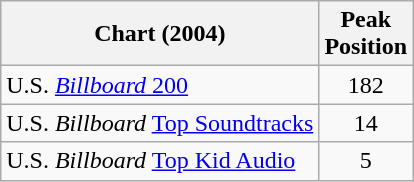<table class="wikitable sortable">
<tr>
<th>Chart (2004)</th>
<th>Peak<br>Position</th>
</tr>
<tr>
<td>U.S. <a href='#'><em>Billboard</em> 200</a></td>
<td align="center">182</td>
</tr>
<tr>
<td>U.S. <em>Billboard</em> <a href='#'>Top Soundtracks</a></td>
<td align="center">14</td>
</tr>
<tr>
<td>U.S. <em>Billboard</em> <a href='#'>Top Kid Audio</a></td>
<td align="center">5</td>
</tr>
</table>
